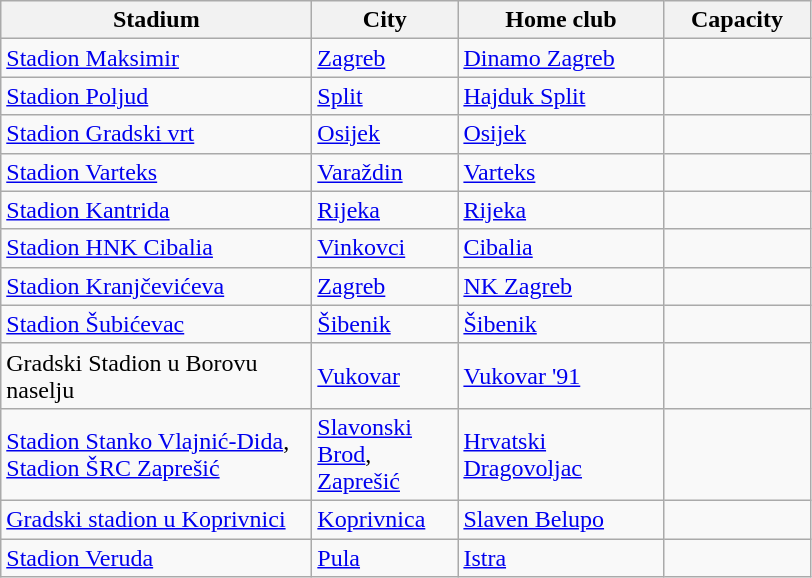<table class="wikitable sortable" style="text-align: left;">
<tr>
<th width="200">Stadium</th>
<th width="90">City</th>
<th width="130">Home club</th>
<th width="90">Capacity</th>
</tr>
<tr>
<td><a href='#'>Stadion Maksimir</a></td>
<td><a href='#'>Zagreb</a></td>
<td><a href='#'>Dinamo Zagreb</a></td>
<td></td>
</tr>
<tr>
<td><a href='#'>Stadion Poljud</a></td>
<td><a href='#'>Split</a></td>
<td><a href='#'>Hajduk Split</a></td>
<td></td>
</tr>
<tr>
<td><a href='#'>Stadion Gradski vrt</a></td>
<td><a href='#'>Osijek</a></td>
<td><a href='#'>Osijek</a></td>
<td></td>
</tr>
<tr>
<td><a href='#'>Stadion Varteks</a></td>
<td><a href='#'>Varaždin</a></td>
<td><a href='#'>Varteks</a></td>
<td></td>
</tr>
<tr>
<td><a href='#'>Stadion Kantrida</a></td>
<td><a href='#'>Rijeka</a></td>
<td><a href='#'>Rijeka</a></td>
<td></td>
</tr>
<tr>
<td><a href='#'>Stadion HNK Cibalia</a></td>
<td><a href='#'>Vinkovci</a></td>
<td><a href='#'>Cibalia</a></td>
<td></td>
</tr>
<tr>
<td><a href='#'>Stadion Kranjčevićeva</a></td>
<td><a href='#'>Zagreb</a></td>
<td><a href='#'>NK Zagreb</a></td>
<td></td>
</tr>
<tr>
<td><a href='#'>Stadion Šubićevac</a></td>
<td><a href='#'>Šibenik</a></td>
<td><a href='#'>Šibenik</a></td>
<td></td>
</tr>
<tr>
<td>Gradski Stadion u Borovu naselju</td>
<td><a href='#'>Vukovar</a></td>
<td><a href='#'>Vukovar '91</a></td>
<td></td>
</tr>
<tr>
<td><a href='#'>Stadion Stanko Vlajnić-Dida</a>,<br><a href='#'>Stadion ŠRC Zaprešić</a></td>
<td><a href='#'>Slavonski Brod</a>,<br><a href='#'>Zaprešić</a></td>
<td><a href='#'>Hrvatski Dragovoljac</a></td>
<td></td>
</tr>
<tr>
<td><a href='#'>Gradski stadion u Koprivnici</a></td>
<td><a href='#'>Koprivnica</a></td>
<td><a href='#'>Slaven Belupo</a></td>
<td></td>
</tr>
<tr>
<td><a href='#'>Stadion Veruda</a></td>
<td><a href='#'>Pula</a></td>
<td><a href='#'>Istra</a></td>
<td></td>
</tr>
</table>
